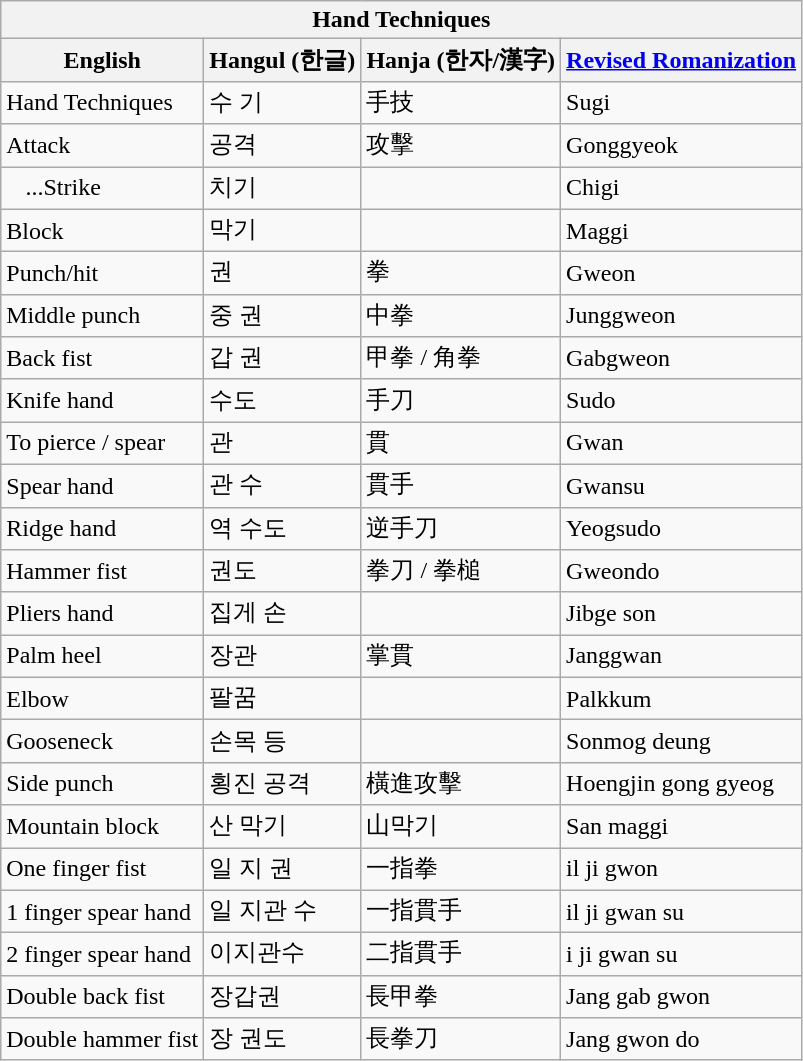<table class="wikitable mw-collapsible mw-collapsed">
<tr>
<th colspan="4">Hand Techniques</th>
</tr>
<tr>
<th>English</th>
<th>Hangul (한글)</th>
<th>Hanja (한자/漢字)</th>
<th><a href='#'>Revised Romanization</a></th>
</tr>
<tr>
<td>Hand Techniques</td>
<td>수 기</td>
<td>手技</td>
<td>Sugi</td>
</tr>
<tr>
<td>Attack</td>
<td>공격</td>
<td>攻擊</td>
<td>Gonggyeok</td>
</tr>
<tr>
<td style="padding-left: 1em">...Strike</td>
<td>치기</td>
<td></td>
<td>Chigi</td>
</tr>
<tr>
<td>Block</td>
<td>막기</td>
<td></td>
<td>Maggi</td>
</tr>
<tr>
<td>Punch/hit</td>
<td>권</td>
<td>拳</td>
<td>Gweon</td>
</tr>
<tr>
<td>Middle punch</td>
<td>중 권</td>
<td>中拳</td>
<td>Junggweon</td>
</tr>
<tr>
<td>Back fist</td>
<td>갑 권</td>
<td>甲拳 / 角拳</td>
<td>Gabgweon</td>
</tr>
<tr>
<td>Knife hand</td>
<td>수도</td>
<td>手刀</td>
<td>Sudo</td>
</tr>
<tr>
<td>To pierce / spear</td>
<td>관</td>
<td>貫</td>
<td>Gwan</td>
</tr>
<tr>
<td>Spear hand</td>
<td>관 수</td>
<td>貫手</td>
<td>Gwansu</td>
</tr>
<tr>
<td>Ridge hand</td>
<td>역 수도</td>
<td>逆手刀</td>
<td>Yeogsudo</td>
</tr>
<tr>
<td>Hammer fist</td>
<td>권도</td>
<td>拳刀 / 拳槌</td>
<td>Gweondo</td>
</tr>
<tr>
<td>Pliers hand</td>
<td>집게 손</td>
<td></td>
<td>Jibge son</td>
</tr>
<tr>
<td>Palm heel</td>
<td>장관</td>
<td>掌貫</td>
<td>Janggwan</td>
</tr>
<tr>
<td>Elbow</td>
<td>팔꿈</td>
<td></td>
<td>Palkkum</td>
</tr>
<tr>
<td>Gooseneck</td>
<td>손목 등</td>
<td></td>
<td>Sonmog deung</td>
</tr>
<tr>
<td>Side punch</td>
<td>횡진 공격</td>
<td>橫進攻擊</td>
<td>Hoengjin gong gyeog</td>
</tr>
<tr>
<td>Mountain block</td>
<td>산 막기</td>
<td>山막기</td>
<td>San maggi</td>
</tr>
<tr>
<td>One finger fist</td>
<td>일 지 권</td>
<td>一指拳</td>
<td>il ji gwon</td>
</tr>
<tr>
<td>1 finger spear hand</td>
<td>일 지관 수</td>
<td>一指貫手</td>
<td>il ji gwan su</td>
</tr>
<tr>
<td>2 finger spear hand</td>
<td>이지관수</td>
<td>二指貫手</td>
<td>i ji gwan su</td>
</tr>
<tr>
<td>Double back fist</td>
<td>장갑권</td>
<td>長甲拳</td>
<td>Jang gab gwon</td>
</tr>
<tr>
<td>Double hammer fist</td>
<td>장 권도</td>
<td>長拳刀</td>
<td>Jang gwon do</td>
</tr>
</table>
